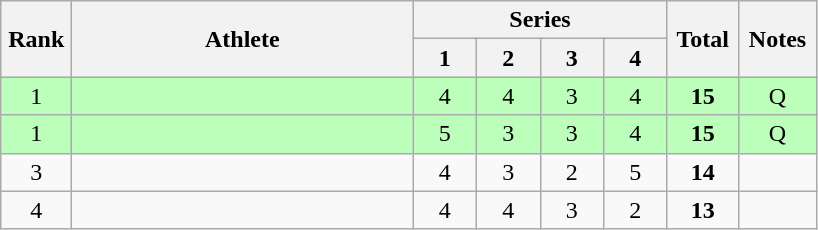<table class="wikitable" style="text-align:center">
<tr>
<th rowspan=2 width=40>Rank</th>
<th rowspan=2 width=220>Athlete</th>
<th colspan=4>Series</th>
<th rowspan=2 width=40>Total</th>
<th rowspan=2 width=45>Notes</th>
</tr>
<tr>
<th width=35>1</th>
<th width=35>2</th>
<th width=35>3</th>
<th width=35>4</th>
</tr>
<tr bgcolor=bbffbb>
<td>1</td>
<td align=left></td>
<td>4</td>
<td>4</td>
<td>3</td>
<td>4</td>
<td><strong>15</strong></td>
<td>Q</td>
</tr>
<tr bgcolor=bbffbb>
<td>1</td>
<td align=left></td>
<td>5</td>
<td>3</td>
<td>3</td>
<td>4</td>
<td><strong>15</strong></td>
<td>Q</td>
</tr>
<tr>
<td>3</td>
<td align=left></td>
<td>4</td>
<td>3</td>
<td>2</td>
<td>5</td>
<td><strong>14</strong></td>
<td></td>
</tr>
<tr>
<td>4</td>
<td align=left></td>
<td>4</td>
<td>4</td>
<td>3</td>
<td>2</td>
<td><strong>13</strong></td>
<td></td>
</tr>
</table>
